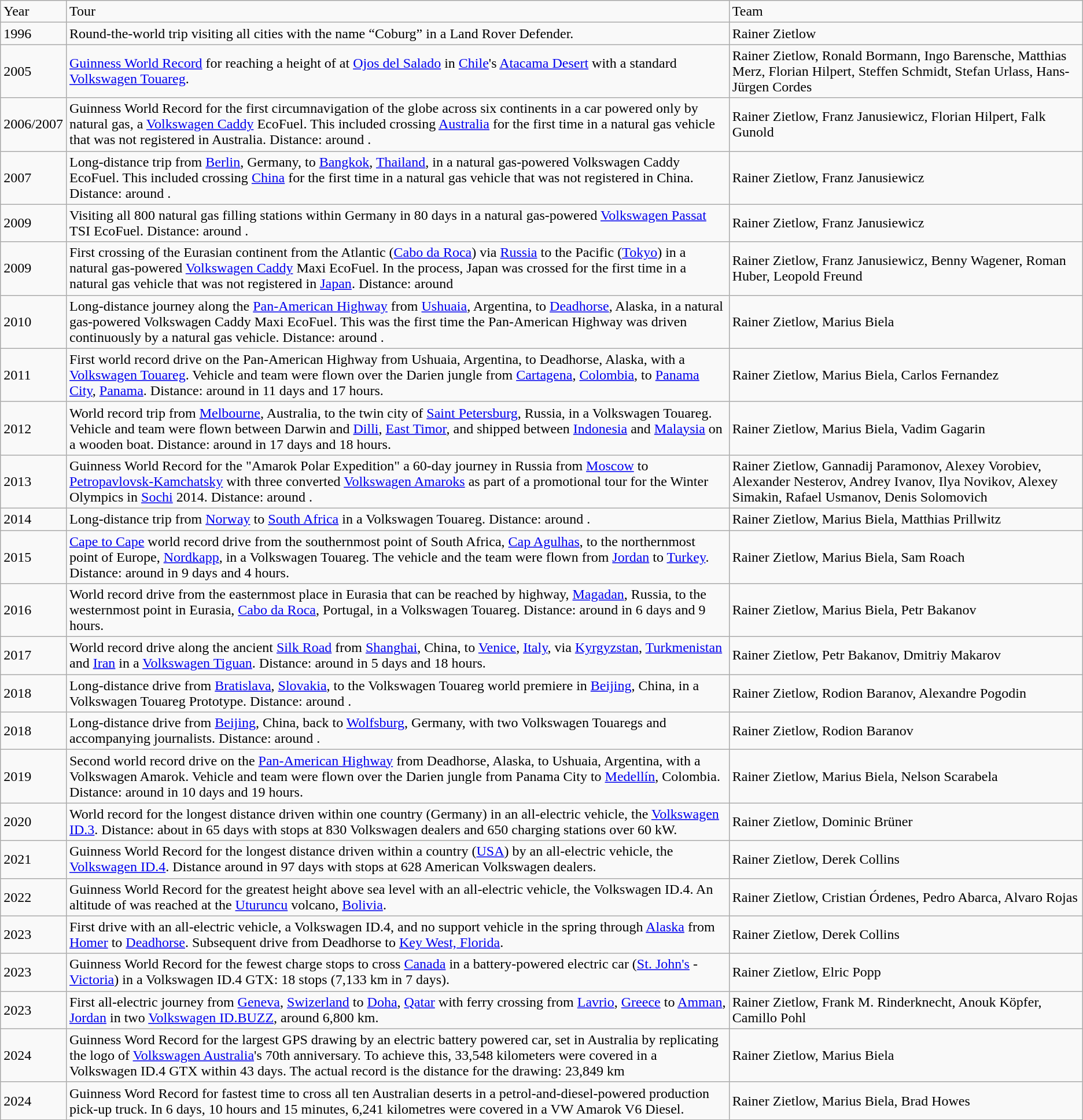<table class="wikitable">
<tr>
<td>Year</td>
<td>Tour</td>
<td>Team</td>
</tr>
<tr>
<td>1996</td>
<td>Round-the-world trip visiting all cities with the name “Coburg” in a Land Rover Defender.</td>
<td>Rainer Zietlow</td>
</tr>
<tr>
<td>2005</td>
<td><a href='#'>Guinness World Record</a>  for reaching a height of  at <a href='#'>Ojos del Salado</a> in <a href='#'>Chile</a>'s <a href='#'>Atacama Desert</a> with a standard <a href='#'>Volkswagen Touareg</a>.</td>
<td>Rainer Zietlow, Ronald Bormann, Ingo Barensche, Matthias Merz, Florian Hilpert, Steffen Schmidt, Stefan Urlass, Hans-Jürgen Cordes</td>
</tr>
<tr>
<td>2006/2007</td>
<td>Guinness World Record for the first circumnavigation of the globe across six continents in a car powered only by natural gas, a <a href='#'>Volkswagen Caddy</a> EcoFuel. This included crossing <a href='#'>Australia</a> for the first time in a natural gas vehicle that was not registered in Australia. Distance: around .</td>
<td>Rainer Zietlow, Franz Janusiewicz, Florian Hilpert, Falk Gunold</td>
</tr>
<tr>
<td>2007</td>
<td>Long-distance trip from <a href='#'>Berlin</a>, Germany, to <a href='#'>Bangkok</a>, <a href='#'>Thailand</a>, in a natural gas-powered Volkswagen Caddy EcoFuel. This included crossing <a href='#'>China</a> for the first time in a natural gas vehicle that was not registered in China. Distance: around .</td>
<td>Rainer Zietlow, Franz Janusiewicz</td>
</tr>
<tr>
<td>2009</td>
<td>Visiting all 800 natural gas filling stations within Germany in 80 days in a natural gas-powered <a href='#'>Volkswagen Passat</a> TSI EcoFuel. Distance: around .</td>
<td>Rainer Zietlow, Franz Janusiewicz</td>
</tr>
<tr>
<td>2009</td>
<td>First crossing of the Eurasian continent from the Atlantic (<a href='#'>Cabo da Roca</a>) via <a href='#'>Russia</a> to the Pacific (<a href='#'>Tokyo</a>) in a natural gas-powered <a href='#'>Volkswagen Caddy</a> Maxi EcoFuel. In the process, Japan was crossed for the first time in a natural gas vehicle that was not registered in <a href='#'>Japan</a>. Distance: around </td>
<td>Rainer Zietlow, Franz Janusiewicz, Benny Wagener, Roman Huber, Leopold Freund</td>
</tr>
<tr>
<td>2010</td>
<td>Long-distance journey along the <a href='#'>Pan-American Highway</a> from <a href='#'>Ushuaia</a>, Argentina, to <a href='#'>Deadhorse</a>, Alaska, in a natural gas-powered Volkswagen Caddy Maxi EcoFuel. This was the first time the Pan-American Highway was driven continuously by a natural gas vehicle. Distance: around .</td>
<td>Rainer Zietlow, Marius Biela</td>
</tr>
<tr>
<td>2011</td>
<td>First world record drive on the Pan-American Highway from Ushuaia, Argentina, to Deadhorse, Alaska, with a <a href='#'>Volkswagen Touareg</a>. Vehicle and team were flown over the Darien jungle from <a href='#'>Cartagena</a>, <a href='#'>Colombia</a>, to <a href='#'>Panama City</a>, <a href='#'>Panama</a>. Distance: around  in 11 days and 17 hours.</td>
<td>Rainer Zietlow, Marius Biela, Carlos Fernandez</td>
</tr>
<tr>
<td>2012</td>
<td>World record trip from <a href='#'>Melbourne</a>, Australia, to the twin city of <a href='#'>Saint Petersburg</a>, Russia, in a Volkswagen Touareg. Vehicle and team were flown between Darwin and <a href='#'>Dilli</a>, <a href='#'>East Timor</a>, and shipped between <a href='#'>Indonesia</a> and <a href='#'>Malaysia</a> on a wooden boat. Distance: around  in 17 days and 18 hours.</td>
<td>Rainer Zietlow, Marius Biela, Vadim Gagarin</td>
</tr>
<tr>
<td>2013</td>
<td>Guinness World Record for the "Amarok Polar Expedition" a 60-day journey in Russia from <a href='#'>Moscow</a> to <a href='#'>Petropavlovsk-Kamchatsky</a> with three converted <a href='#'>Volkswagen Amaroks</a> as part of a promotional tour for the Winter Olympics in <a href='#'>Sochi</a> 2014. Distance: around .</td>
<td>Rainer Zietlow, Gannadij Paramonov, Alexey Vorobiev, Alexander Nesterov, Andrey Ivanov, Ilya Novikov, Alexey Simakin, Rafael Usmanov, Denis Solomovich</td>
</tr>
<tr>
<td>2014</td>
<td>Long-distance trip from <a href='#'>Norway</a> to <a href='#'>South Africa</a> in a Volkswagen Touareg. Distance: around .</td>
<td>Rainer Zietlow, Marius Biela, Matthias Prillwitz</td>
</tr>
<tr>
<td>2015</td>
<td><a href='#'>Cape to Cape</a> world record drive from the southernmost point of South Africa, <a href='#'>Cap Agulhas</a>, to the northernmost point of Europe, <a href='#'>Nordkapp</a>, in a Volkswagen Touareg. The vehicle and the team were flown from <a href='#'>Jordan</a> to <a href='#'>Turkey</a>. Distance: around  in 9 days and 4 hours.</td>
<td>Rainer Zietlow, Marius Biela, Sam Roach</td>
</tr>
<tr>
<td>2016</td>
<td>World record drive from the easternmost place in Eurasia that can be reached by highway, <a href='#'>Magadan</a>, Russia, to the westernmost point in Eurasia, <a href='#'>Cabo da Roca</a>, Portugal, in a Volkswagen Touareg. Distance: around  in 6 days and 9 hours.</td>
<td>Rainer Zietlow, Marius Biela, Petr Bakanov</td>
</tr>
<tr>
<td>2017</td>
<td>World record drive along the ancient <a href='#'>Silk Road</a> from <a href='#'>Shanghai</a>, China, to <a href='#'>Venice</a>, <a href='#'>Italy</a>, via <a href='#'>Kyrgyzstan</a>, <a href='#'>Turkmenistan</a> and <a href='#'>Iran</a> in a <a href='#'>Volkswagen Tiguan</a>. Distance: around  in 5 days and 18 hours.</td>
<td>Rainer Zietlow, Petr Bakanov, Dmitriy Makarov</td>
</tr>
<tr>
<td>2018</td>
<td>Long-distance drive from <a href='#'>Bratislava</a>, <a href='#'>Slovakia</a>, to the Volkswagen Touareg world premiere in <a href='#'>Beijing</a>, China, in a Volkswagen Touareg Prototype. Distance: around .</td>
<td>Rainer Zietlow, Rodion Baranov, Alexandre Pogodin</td>
</tr>
<tr>
<td>2018</td>
<td>Long-distance drive from <a href='#'>Beijing</a>, China, back to <a href='#'>Wolfsburg</a>, Germany, with two Volkswagen Touaregs and accompanying journalists. Distance: around .</td>
<td>Rainer Zietlow, Rodion Baranov</td>
</tr>
<tr>
<td>2019</td>
<td>Second world record drive on the <a href='#'>Pan-American Highway</a> from Deadhorse, Alaska, to Ushuaia, Argentina, with a Volkswagen Amarok. Vehicle and team were flown over the Darien jungle from Panama City to <a href='#'>Medellín</a>, Colombia. Distance: around  in 10 days and 19 hours.</td>
<td>Rainer Zietlow, Marius Biela, Nelson Scarabela</td>
</tr>
<tr>
<td>2020</td>
<td>World record for the longest distance driven within one country (Germany) in an all-electric vehicle, the <a href='#'>Volkswagen ID.3</a>. Distance: about  in 65 days with stops at 830 Volkswagen dealers and 650 charging stations over 60 kW.</td>
<td>Rainer Zietlow, Dominic Brüner</td>
</tr>
<tr>
<td>2021</td>
<td>Guinness World Record for the longest distance driven within a country (<a href='#'>USA</a>) by an all-electric vehicle, the <a href='#'>Volkswagen ID.4</a>. Distance around  in 97 days with stops at 628 American Volkswagen dealers.</td>
<td>Rainer Zietlow, Derek Collins</td>
</tr>
<tr>
<td>2022</td>
<td>Guinness World Record for the greatest height above sea level with an all-electric vehicle, the Volkswagen ID.4. An altitude of  was reached at the <a href='#'>Uturuncu</a> volcano, <a href='#'>Bolivia</a>.</td>
<td>Rainer Zietlow, Cristian Órdenes, Pedro Abarca, Alvaro Rojas</td>
</tr>
<tr>
<td>2023</td>
<td>First drive with an all-electric vehicle, a Volkswagen ID.4, and no support vehicle in the spring through <a href='#'>Alaska</a> from <a href='#'>Homer</a> to <a href='#'>Deadhorse</a>. Subsequent drive from Deadhorse to <a href='#'>Key West, Florida</a>.</td>
<td>Rainer Zietlow, Derek Collins</td>
</tr>
<tr>
<td>2023</td>
<td>Guinness World Record for the fewest charge stops to cross <a href='#'>Canada</a> in a battery-powered electric car (<a href='#'>St. John's</a> - <a href='#'>Victoria</a>) in a Volkswagen ID.4 GTX: 18 stops (7,133 km in 7 days).</td>
<td>Rainer Zietlow, Elric Popp</td>
</tr>
<tr>
<td>2023</td>
<td>First all-electric journey from <a href='#'>Geneva</a>, <a href='#'>Swizerland</a> to <a href='#'>Doha</a>, <a href='#'>Qatar</a> with ferry crossing from <a href='#'>Lavrio</a>, <a href='#'>Greece</a> to <a href='#'>Amman</a>, <a href='#'>Jordan</a> in two <a href='#'>Volkswagen ID.BUZZ</a>, around 6,800 km.</td>
<td>Rainer Zietlow, Frank M. Rinderknecht, Anouk Köpfer, Camillo Pohl</td>
</tr>
<tr>
<td>2024</td>
<td>Guinness Word Record for the largest GPS drawing by an electric battery powered car, set in Australia by replicating the logo of <a href='#'>Volkswagen Australia</a>'s 70th anniversary. To achieve this, 33,548 kilometers were covered in a Volkswagen ID.4 GTX within 43 days. The actual record is the distance for the drawing: 23,849 km</td>
<td>Rainer Zietlow, Marius Biela</td>
</tr>
<tr>
<td>2024</td>
<td>Guinness Word Record for fastest time to cross all ten Australian deserts in a petrol-and-diesel-powered production pick-up truck. In 6 days, 10 hours and 15 minutes, 6,241 kilometres were covered in a VW Amarok V6 Diesel.</td>
<td>Rainer Zietlow, Marius Biela, Brad Howes</td>
</tr>
</table>
